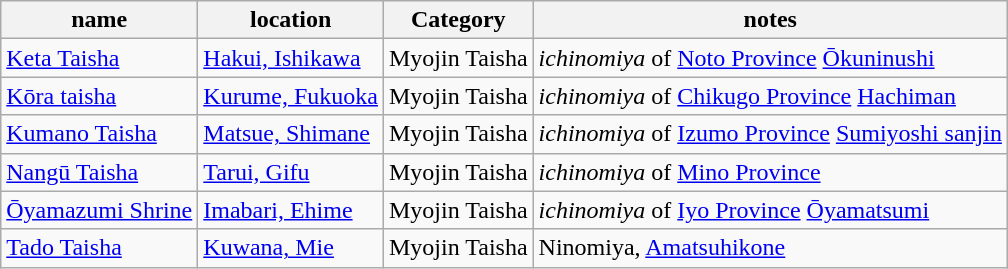<table class="wikitable">
<tr>
<th>name</th>
<th>location</th>
<th>Category</th>
<th>notes</th>
</tr>
<tr>
<td><a href='#'>Keta Taisha</a></td>
<td><a href='#'>Hakui, Ishikawa</a></td>
<td>Myojin Taisha</td>
<td><em>ichinomiya</em> of <a href='#'>Noto Province</a> <a href='#'>Ōkuninushi</a></td>
</tr>
<tr>
<td><a href='#'>Kōra taisha</a></td>
<td><a href='#'>Kurume, Fukuoka</a></td>
<td>Myojin Taisha</td>
<td><em>ichinomiya</em> of <a href='#'>Chikugo Province</a> <a href='#'>Hachiman</a></td>
</tr>
<tr>
<td><a href='#'>Kumano Taisha</a></td>
<td><a href='#'>Matsue, Shimane</a></td>
<td>Myojin Taisha</td>
<td><em>ichinomiya</em> of <a href='#'>Izumo Province</a> <a href='#'>Sumiyoshi sanjin</a></td>
</tr>
<tr>
<td><a href='#'>Nangū Taisha</a></td>
<td><a href='#'>Tarui, Gifu</a></td>
<td>Myojin Taisha</td>
<td><em>ichinomiya</em> of <a href='#'>Mino Province</a></td>
</tr>
<tr>
<td><a href='#'>Ōyamazumi Shrine</a></td>
<td><a href='#'>Imabari, Ehime</a></td>
<td>Myojin Taisha</td>
<td><em>ichinomiya</em> of <a href='#'>Iyo Province</a> <a href='#'>Ōyamatsumi</a></td>
</tr>
<tr>
<td><a href='#'>Tado Taisha</a></td>
<td><a href='#'>Kuwana, Mie</a></td>
<td>Myojin Taisha</td>
<td>Ninomiya, <a href='#'>Amatsuhikone</a></td>
</tr>
</table>
